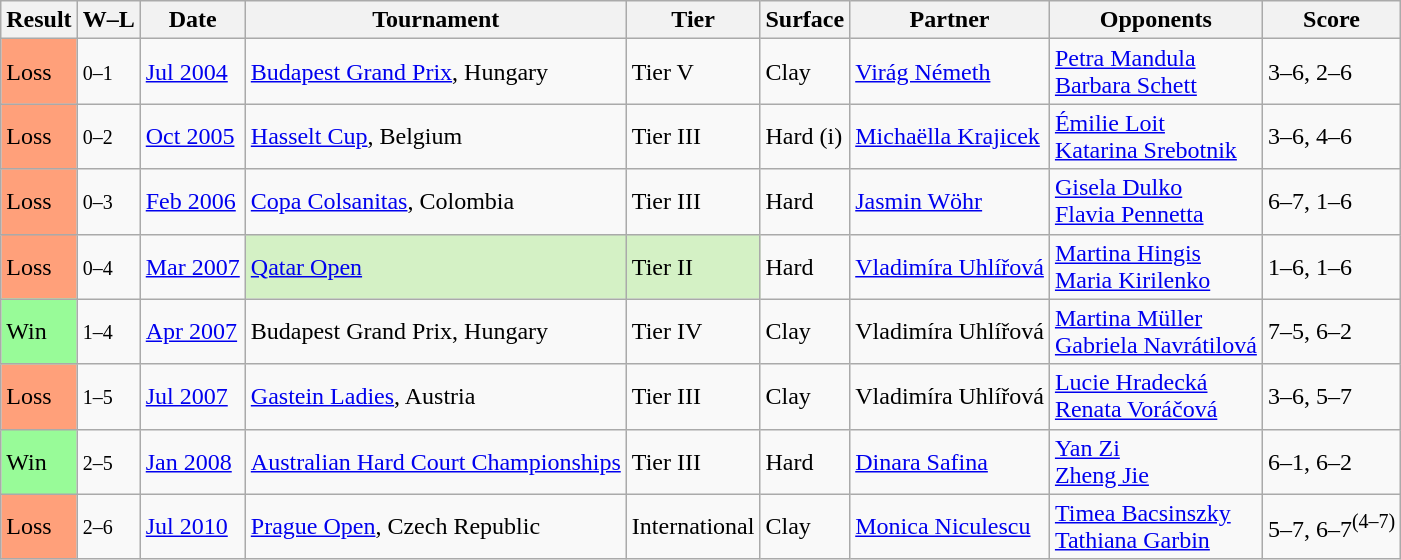<table class="sortable wikitable">
<tr>
<th>Result</th>
<th class="unsortable">W–L</th>
<th>Date</th>
<th>Tournament</th>
<th>Tier</th>
<th>Surface</th>
<th>Partner</th>
<th>Opponents</th>
<th class="unsortable">Score</th>
</tr>
<tr>
<td bgcolor=ffa07a>Loss</td>
<td><small>0–1</small></td>
<td><a href='#'>Jul 2004</a></td>
<td><a href='#'>Budapest Grand Prix</a>, Hungary</td>
<td>Tier V</td>
<td>Clay</td>
<td> <a href='#'>Virág Németh</a></td>
<td> <a href='#'>Petra Mandula</a> <br>  <a href='#'>Barbara Schett</a></td>
<td>3–6, 2–6</td>
</tr>
<tr>
<td bgcolor=ffa07a>Loss</td>
<td><small>0–2</small></td>
<td><a href='#'>Oct 2005</a></td>
<td><a href='#'>Hasselt Cup</a>, Belgium</td>
<td>Tier III</td>
<td>Hard (i)</td>
<td> <a href='#'>Michaëlla Krajicek</a></td>
<td> <a href='#'>Émilie Loit</a> <br>  <a href='#'>Katarina Srebotnik</a></td>
<td>3–6, 4–6</td>
</tr>
<tr>
<td bgcolor=ffa07a>Loss</td>
<td><small>0–3</small></td>
<td><a href='#'>Feb 2006</a></td>
<td><a href='#'>Copa Colsanitas</a>, Colombia</td>
<td>Tier III</td>
<td>Hard</td>
<td> <a href='#'>Jasmin Wöhr</a></td>
<td> <a href='#'>Gisela Dulko</a> <br>  <a href='#'>Flavia Pennetta</a></td>
<td>6–7, 1–6</td>
</tr>
<tr>
<td bgcolor=ffa07a>Loss</td>
<td><small>0–4</small></td>
<td><a href='#'>Mar 2007</a></td>
<td bgcolor=#d4f1c5><a href='#'>Qatar Open</a></td>
<td bgcolor=#d4f1c5>Tier II</td>
<td>Hard</td>
<td> <a href='#'>Vladimíra Uhlířová</a></td>
<td> <a href='#'>Martina Hingis</a> <br>  <a href='#'>Maria Kirilenko</a></td>
<td>1–6, 1–6</td>
</tr>
<tr>
<td bgcolor=98fb98>Win</td>
<td><small>1–4</small></td>
<td><a href='#'>Apr 2007</a></td>
<td>Budapest Grand Prix, Hungary</td>
<td>Tier IV</td>
<td>Clay</td>
<td> Vladimíra Uhlířová</td>
<td> <a href='#'>Martina Müller</a> <br>  <a href='#'>Gabriela Navrátilová</a></td>
<td>7–5, 6–2</td>
</tr>
<tr>
<td bgcolor=ffa07a>Loss</td>
<td><small>1–5</small></td>
<td><a href='#'>Jul 2007</a></td>
<td><a href='#'>Gastein Ladies</a>, Austria</td>
<td>Tier III</td>
<td>Clay</td>
<td> Vladimíra Uhlířová</td>
<td> <a href='#'>Lucie Hradecká</a> <br>  <a href='#'>Renata Voráčová</a></td>
<td>3–6, 5–7</td>
</tr>
<tr>
<td bgcolor=98fb98>Win</td>
<td><small>2–5</small></td>
<td><a href='#'>Jan 2008</a></td>
<td><a href='#'>Australian Hard Court Championships</a></td>
<td>Tier III</td>
<td>Hard</td>
<td> <a href='#'>Dinara Safina</a></td>
<td> <a href='#'>Yan Zi</a> <br>  <a href='#'>Zheng Jie</a></td>
<td>6–1, 6–2</td>
</tr>
<tr>
<td bgcolor=ffa07a>Loss</td>
<td><small>2–6</small></td>
<td><a href='#'>Jul 2010</a></td>
<td><a href='#'>Prague Open</a>, Czech Republic</td>
<td>International</td>
<td>Clay</td>
<td> <a href='#'>Monica Niculescu</a></td>
<td> <a href='#'>Timea Bacsinszky</a> <br>  <a href='#'>Tathiana Garbin</a></td>
<td>5–7, 6–7<sup>(4–7)</sup></td>
</tr>
</table>
